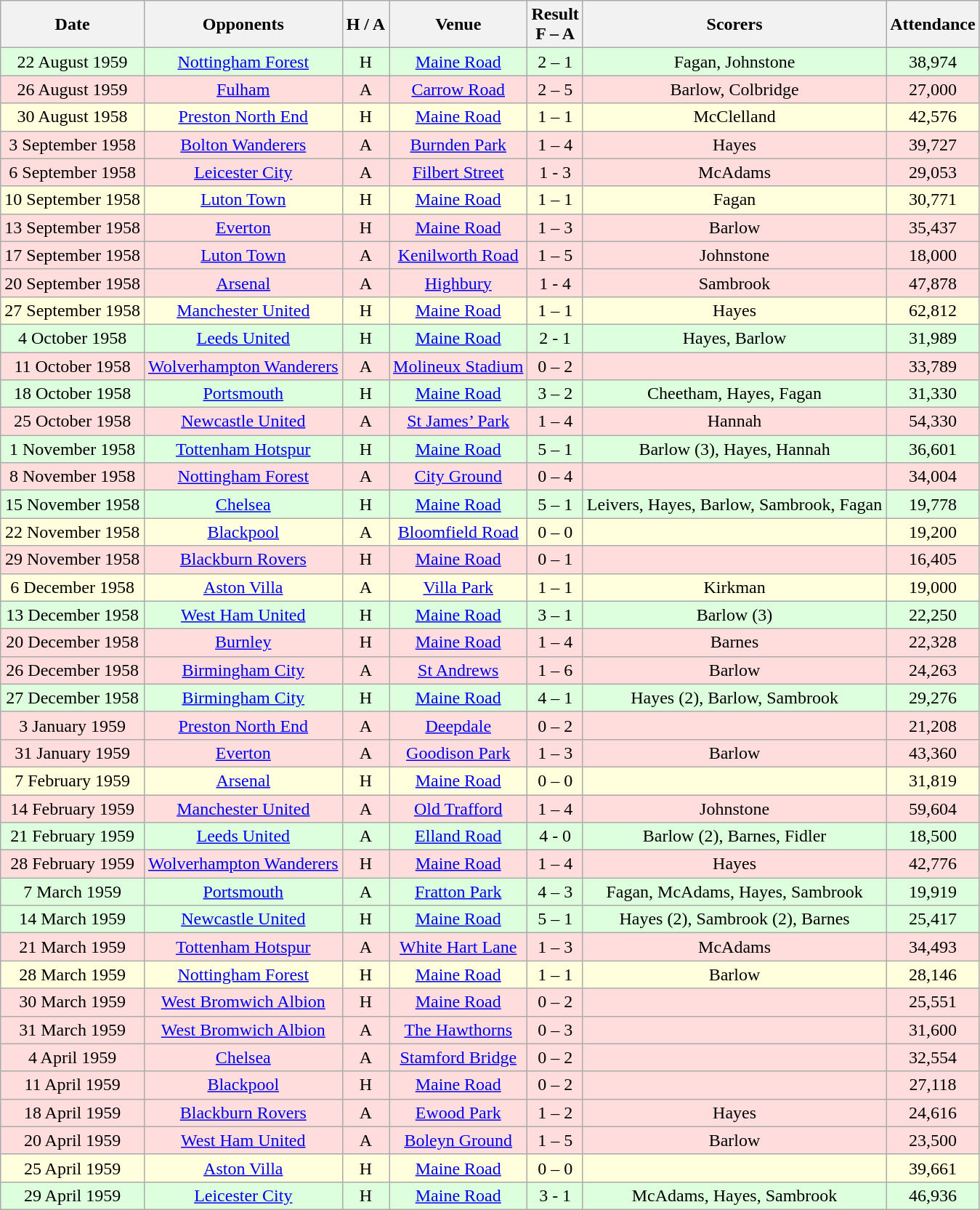<table class="wikitable" style="text-align:center">
<tr>
<th>Date</th>
<th>Opponents</th>
<th>H / A</th>
<th>Venue</th>
<th>Result<br>F – A</th>
<th>Scorers</th>
<th>Attendance</th>
</tr>
<tr bgcolor="#ddffdd">
<td>22 August 1959</td>
<td><a href='#'>Nottingham Forest</a></td>
<td>H</td>
<td><a href='#'>Maine Road</a></td>
<td>2 – 1</td>
<td>Fagan, Johnstone</td>
<td>38,974</td>
</tr>
<tr bgcolor="#ffdddd">
<td>26 August 1959</td>
<td><a href='#'>Fulham</a></td>
<td>A</td>
<td><a href='#'>Carrow Road</a></td>
<td>2 – 5</td>
<td>Barlow, Colbridge</td>
<td>27,000</td>
</tr>
<tr bgcolor="#ffffdd">
<td>30 August 1958</td>
<td><a href='#'>Preston North End</a></td>
<td>H</td>
<td><a href='#'>Maine Road</a></td>
<td>1 – 1</td>
<td>McClelland</td>
<td>42,576</td>
</tr>
<tr bgcolor="#ffdddd">
<td>3 September 1958</td>
<td><a href='#'>Bolton Wanderers</a></td>
<td>A</td>
<td><a href='#'>Burnden Park</a></td>
<td>1 – 4</td>
<td>Hayes</td>
<td>39,727</td>
</tr>
<tr bgcolor="#ffdddd">
<td>6 September 1958</td>
<td><a href='#'>Leicester City</a></td>
<td>A</td>
<td><a href='#'>Filbert Street</a></td>
<td>1 - 3</td>
<td>McAdams</td>
<td>29,053</td>
</tr>
<tr bgcolor="#ffffdd">
<td>10 September 1958</td>
<td><a href='#'>Luton Town</a></td>
<td>H</td>
<td><a href='#'>Maine Road</a></td>
<td>1 – 1</td>
<td>Fagan</td>
<td>30,771</td>
</tr>
<tr bgcolor="#ffdddd">
<td>13 September 1958</td>
<td><a href='#'>Everton</a></td>
<td>H</td>
<td><a href='#'>Maine Road</a></td>
<td>1 – 3</td>
<td>Barlow</td>
<td>35,437</td>
</tr>
<tr bgcolor="#ffdddd">
<td>17 September 1958</td>
<td><a href='#'>Luton Town</a></td>
<td>A</td>
<td><a href='#'>Kenilworth Road</a></td>
<td>1 – 5</td>
<td>Johnstone</td>
<td>18,000</td>
</tr>
<tr bgcolor="#ffdddd">
<td>20 September 1958</td>
<td><a href='#'>Arsenal</a></td>
<td>A</td>
<td><a href='#'>Highbury</a></td>
<td>1 - 4</td>
<td>Sambrook</td>
<td>47,878</td>
</tr>
<tr bgcolor="#ffffdd">
<td>27 September 1958</td>
<td><a href='#'>Manchester United</a></td>
<td>H</td>
<td><a href='#'>Maine Road</a></td>
<td>1 – 1</td>
<td>Hayes</td>
<td>62,812</td>
</tr>
<tr bgcolor="#ddffdd">
<td>4 October 1958</td>
<td><a href='#'>Leeds United</a></td>
<td>H</td>
<td><a href='#'>Maine Road</a></td>
<td>2 - 1</td>
<td>Hayes, Barlow</td>
<td>31,989</td>
</tr>
<tr bgcolor="#ffdddd">
<td>11 October 1958</td>
<td><a href='#'>Wolverhampton Wanderers</a></td>
<td>A</td>
<td><a href='#'>Molineux Stadium</a></td>
<td>0 – 2</td>
<td></td>
<td>33,789</td>
</tr>
<tr bgcolor="#ddffdd">
<td>18 October 1958</td>
<td><a href='#'>Portsmouth</a></td>
<td>H</td>
<td><a href='#'>Maine Road</a></td>
<td>3 – 2</td>
<td>Cheetham, Hayes, Fagan</td>
<td>31,330</td>
</tr>
<tr bgcolor="#ffdddd">
<td>25 October 1958</td>
<td><a href='#'>Newcastle United</a></td>
<td>A</td>
<td><a href='#'>St James’ Park</a></td>
<td>1 – 4</td>
<td>Hannah</td>
<td>54,330</td>
</tr>
<tr bgcolor="#ddffdd">
<td>1 November 1958</td>
<td><a href='#'>Tottenham Hotspur</a></td>
<td>H</td>
<td><a href='#'>Maine Road</a></td>
<td>5 – 1</td>
<td>Barlow (3), Hayes, Hannah</td>
<td>36,601</td>
</tr>
<tr bgcolor="#ffdddd">
<td>8 November 1958</td>
<td><a href='#'>Nottingham Forest</a></td>
<td>A</td>
<td><a href='#'>City Ground</a></td>
<td>0 – 4</td>
<td></td>
<td>34,004</td>
</tr>
<tr bgcolor="#ddffdd">
<td>15 November 1958</td>
<td><a href='#'>Chelsea</a></td>
<td>H</td>
<td><a href='#'>Maine Road</a></td>
<td>5 – 1</td>
<td>Leivers, Hayes, Barlow, Sambrook, Fagan</td>
<td>19,778</td>
</tr>
<tr bgcolor="#ffffdd">
<td>22 November 1958</td>
<td><a href='#'>Blackpool</a></td>
<td>A</td>
<td><a href='#'>Bloomfield Road</a></td>
<td>0 – 0</td>
<td></td>
<td>19,200</td>
</tr>
<tr bgcolor="#ffdddd">
<td>29 November 1958</td>
<td><a href='#'>Blackburn Rovers</a></td>
<td>H</td>
<td><a href='#'>Maine Road</a></td>
<td>0 – 1</td>
<td></td>
<td>16,405</td>
</tr>
<tr bgcolor="#ffffdd">
<td>6 December 1958</td>
<td><a href='#'>Aston Villa</a></td>
<td>A</td>
<td><a href='#'>Villa Park</a></td>
<td>1 – 1</td>
<td>Kirkman</td>
<td>19,000</td>
</tr>
<tr bgcolor="#ddffdd">
<td>13 December 1958</td>
<td><a href='#'>West Ham United</a></td>
<td>H</td>
<td><a href='#'>Maine Road</a></td>
<td>3 – 1</td>
<td>Barlow (3)</td>
<td>22,250</td>
</tr>
<tr bgcolor="#ffdddd">
<td>20 December 1958</td>
<td><a href='#'>Burnley</a></td>
<td>H</td>
<td><a href='#'>Maine Road</a></td>
<td>1 – 4</td>
<td>Barnes</td>
<td>22,328</td>
</tr>
<tr bgcolor="#ffdddd">
<td>26 December 1958</td>
<td><a href='#'>Birmingham City</a></td>
<td>A</td>
<td><a href='#'>St Andrews</a></td>
<td>1 – 6</td>
<td>Barlow</td>
<td>24,263</td>
</tr>
<tr bgcolor="#ddffdd">
<td>27 December 1958</td>
<td><a href='#'>Birmingham City</a></td>
<td>H</td>
<td><a href='#'>Maine Road</a></td>
<td>4 – 1</td>
<td>Hayes (2), Barlow, Sambrook</td>
<td>29,276</td>
</tr>
<tr bgcolor="#ffdddd">
<td>3 January 1959</td>
<td><a href='#'>Preston North End</a></td>
<td>A</td>
<td><a href='#'>Deepdale</a></td>
<td>0 – 2</td>
<td></td>
<td>21,208</td>
</tr>
<tr bgcolor="#ffdddd">
<td>31 January 1959</td>
<td><a href='#'>Everton</a></td>
<td>A</td>
<td><a href='#'>Goodison Park</a></td>
<td>1 – 3</td>
<td>Barlow</td>
<td>43,360</td>
</tr>
<tr bgcolor="#ffffdd">
<td>7 February 1959</td>
<td><a href='#'>Arsenal</a></td>
<td>H</td>
<td><a href='#'>Maine Road</a></td>
<td>0 – 0</td>
<td></td>
<td>31,819</td>
</tr>
<tr bgcolor="#ffdddd">
<td>14 February 1959</td>
<td><a href='#'>Manchester United</a></td>
<td>A</td>
<td><a href='#'>Old Trafford</a></td>
<td>1 – 4</td>
<td>Johnstone</td>
<td>59,604</td>
</tr>
<tr bgcolor="#ddffdd">
<td>21 February 1959</td>
<td><a href='#'>Leeds United</a></td>
<td>A</td>
<td><a href='#'>Elland Road</a></td>
<td>4 - 0</td>
<td>Barlow (2), Barnes, Fidler</td>
<td>18,500</td>
</tr>
<tr bgcolor="#ffdddd">
<td>28 February 1959</td>
<td><a href='#'>Wolverhampton Wanderers</a></td>
<td>H</td>
<td><a href='#'>Maine Road</a></td>
<td>1 – 4</td>
<td>Hayes</td>
<td>42,776</td>
</tr>
<tr bgcolor="#ddffdd">
<td>7 March 1959</td>
<td><a href='#'>Portsmouth</a></td>
<td>A</td>
<td><a href='#'>Fratton Park</a></td>
<td>4 – 3</td>
<td>Fagan, McAdams, Hayes, Sambrook</td>
<td>19,919</td>
</tr>
<tr bgcolor="#ddffdd">
<td>14 March 1959</td>
<td><a href='#'>Newcastle United</a></td>
<td>H</td>
<td><a href='#'>Maine Road</a></td>
<td>5 – 1</td>
<td>Hayes (2), Sambrook (2), Barnes</td>
<td>25,417</td>
</tr>
<tr bgcolor="#ffdddd">
<td>21 March 1959</td>
<td><a href='#'>Tottenham Hotspur</a></td>
<td>A</td>
<td><a href='#'>White Hart Lane</a></td>
<td>1 – 3</td>
<td>McAdams</td>
<td>34,493</td>
</tr>
<tr bgcolor="#ffffdd">
<td>28 March 1959</td>
<td><a href='#'>Nottingham Forest</a></td>
<td>H</td>
<td><a href='#'>Maine Road</a></td>
<td>1 – 1</td>
<td>Barlow</td>
<td>28,146</td>
</tr>
<tr bgcolor="#ffdddd">
<td>30 March 1959</td>
<td><a href='#'>West Bromwich Albion</a></td>
<td>H</td>
<td><a href='#'>Maine Road</a></td>
<td>0 – 2</td>
<td></td>
<td>25,551</td>
</tr>
<tr bgcolor="#ffdddd">
<td>31 March 1959</td>
<td><a href='#'>West Bromwich Albion</a></td>
<td>A</td>
<td><a href='#'>The Hawthorns</a></td>
<td>0 – 3</td>
<td></td>
<td>31,600</td>
</tr>
<tr bgcolor="#ffdddd">
<td>4 April 1959</td>
<td><a href='#'>Chelsea</a></td>
<td>A</td>
<td><a href='#'>Stamford Bridge</a></td>
<td>0 – 2</td>
<td></td>
<td>32,554</td>
</tr>
<tr bgcolor="#ffdddd">
<td>11 April 1959</td>
<td><a href='#'>Blackpool</a></td>
<td>H</td>
<td><a href='#'>Maine Road</a></td>
<td>0 – 2</td>
<td></td>
<td>27,118</td>
</tr>
<tr bgcolor="#ffdddd">
<td>18 April 1959</td>
<td><a href='#'>Blackburn Rovers</a></td>
<td>A</td>
<td><a href='#'>Ewood Park</a></td>
<td>1 – 2</td>
<td>Hayes</td>
<td>24,616</td>
</tr>
<tr bgcolor="#ffdddd">
<td>20 April 1959</td>
<td><a href='#'>West Ham United</a></td>
<td>A</td>
<td><a href='#'>Boleyn Ground</a></td>
<td>1 – 5</td>
<td>Barlow</td>
<td>23,500</td>
</tr>
<tr bgcolor="#ffffdd">
<td>25 April 1959</td>
<td><a href='#'>Aston Villa</a></td>
<td>H</td>
<td><a href='#'>Maine Road</a></td>
<td>0 – 0</td>
<td></td>
<td>39,661</td>
</tr>
<tr bgcolor="#ddffdd">
<td>29 April 1959</td>
<td><a href='#'>Leicester City</a></td>
<td>H</td>
<td><a href='#'>Maine Road</a></td>
<td>3 - 1</td>
<td>McAdams, Hayes, Sambrook</td>
<td>46,936</td>
</tr>
</table>
